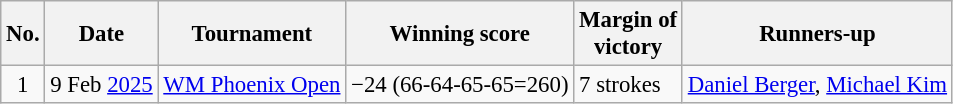<table class="wikitable" style="font-size:95%;">
<tr>
<th>No.</th>
<th>Date</th>
<th>Tournament</th>
<th>Winning score</th>
<th>Margin of<br>victory</th>
<th>Runners-up</th>
</tr>
<tr>
<td align=center>1</td>
<td align=right>9 Feb <a href='#'>2025</a></td>
<td><a href='#'>WM Phoenix Open</a></td>
<td>−24 (66-64-65-65=260)</td>
<td>7 strokes</td>
<td> <a href='#'>Daniel Berger</a>,  <a href='#'>Michael Kim</a></td>
</tr>
</table>
